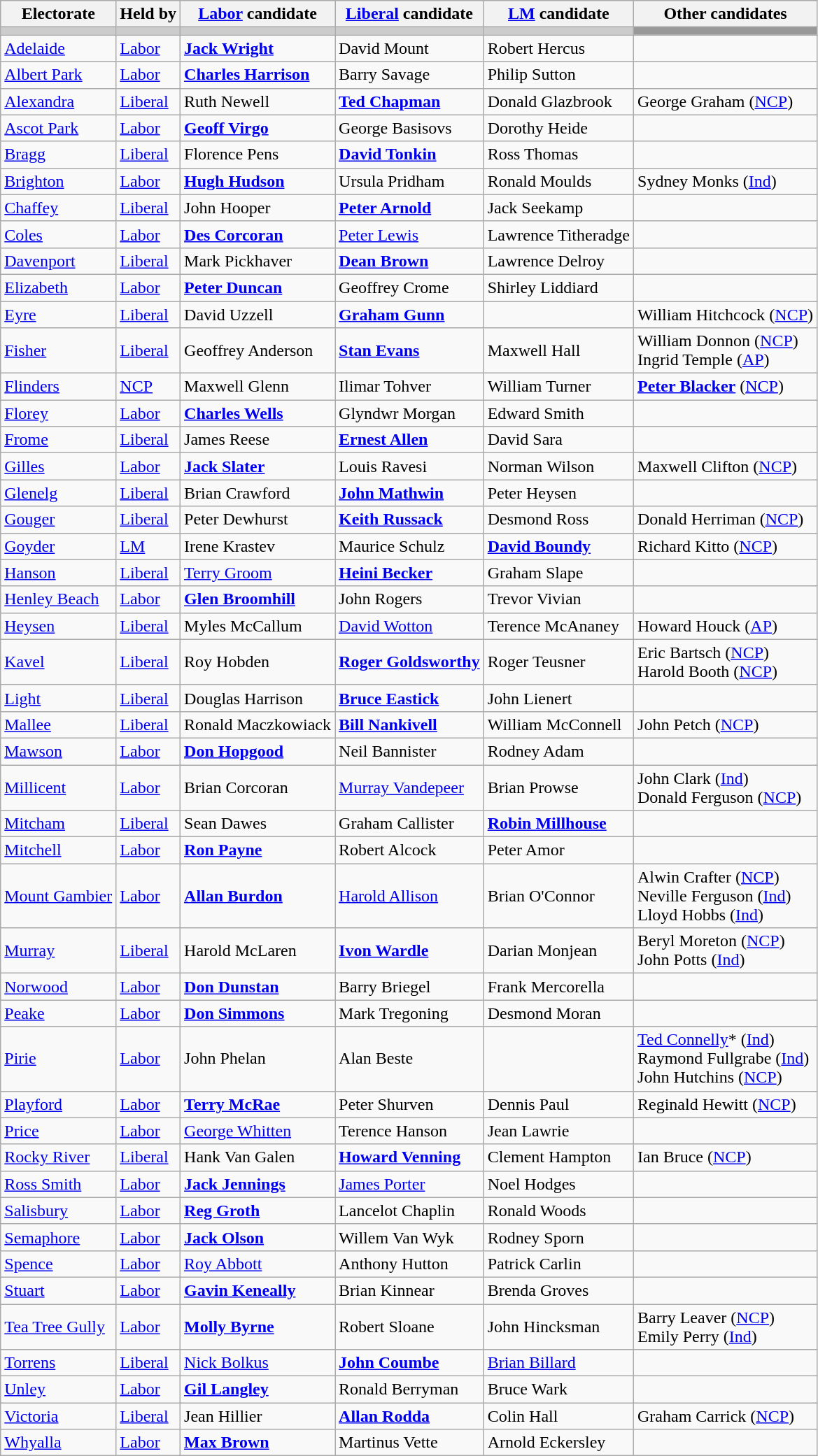<table class="wikitable">
<tr>
<th>Electorate</th>
<th>Held by</th>
<th><a href='#'>Labor</a> candidate</th>
<th><a href='#'>Liberal</a> candidate</th>
<th><a href='#'>LM</a> candidate</th>
<th>Other candidates</th>
</tr>
<tr bgcolor="#cccccc">
<td></td>
<td></td>
<td></td>
<td></td>
<td></td>
<td bgcolor="#999999"></td>
</tr>
<tr>
<td><a href='#'>Adelaide</a></td>
<td><a href='#'>Labor</a></td>
<td><strong><a href='#'>Jack Wright</a></strong></td>
<td>David Mount</td>
<td>Robert Hercus</td>
<td></td>
</tr>
<tr>
<td><a href='#'>Albert Park</a></td>
<td><a href='#'>Labor</a></td>
<td><strong><a href='#'>Charles Harrison</a></strong></td>
<td>Barry Savage</td>
<td>Philip Sutton</td>
<td></td>
</tr>
<tr>
<td><a href='#'>Alexandra</a></td>
<td><a href='#'>Liberal</a></td>
<td>Ruth Newell</td>
<td><strong><a href='#'>Ted Chapman</a></strong></td>
<td>Donald Glazbrook</td>
<td>George Graham (<a href='#'>NCP</a>)</td>
</tr>
<tr>
<td><a href='#'>Ascot Park</a></td>
<td><a href='#'>Labor</a></td>
<td><strong><a href='#'>Geoff Virgo</a></strong></td>
<td>George Basisovs</td>
<td>Dorothy Heide</td>
<td></td>
</tr>
<tr>
<td><a href='#'>Bragg</a></td>
<td><a href='#'>Liberal</a></td>
<td>Florence Pens</td>
<td><strong><a href='#'>David Tonkin</a></strong></td>
<td>Ross Thomas</td>
<td></td>
</tr>
<tr>
<td><a href='#'>Brighton</a></td>
<td><a href='#'>Labor</a></td>
<td><strong><a href='#'>Hugh Hudson</a></strong></td>
<td>Ursula Pridham</td>
<td>Ronald Moulds</td>
<td>Sydney Monks (<a href='#'>Ind</a>)</td>
</tr>
<tr>
<td><a href='#'>Chaffey</a></td>
<td><a href='#'>Liberal</a></td>
<td>John Hooper</td>
<td><strong><a href='#'>Peter Arnold</a></strong></td>
<td>Jack Seekamp</td>
<td></td>
</tr>
<tr>
<td><a href='#'>Coles</a></td>
<td><a href='#'>Labor</a></td>
<td><strong><a href='#'>Des Corcoran</a></strong></td>
<td><a href='#'>Peter Lewis</a></td>
<td>Lawrence Titheradge</td>
<td></td>
</tr>
<tr>
<td><a href='#'>Davenport</a></td>
<td><a href='#'>Liberal</a></td>
<td>Mark Pickhaver</td>
<td><strong><a href='#'>Dean Brown</a></strong></td>
<td>Lawrence Delroy</td>
<td></td>
</tr>
<tr>
<td><a href='#'>Elizabeth</a></td>
<td><a href='#'>Labor</a></td>
<td><strong><a href='#'>Peter Duncan</a></strong></td>
<td>Geoffrey Crome</td>
<td>Shirley Liddiard</td>
<td></td>
</tr>
<tr>
<td><a href='#'>Eyre</a></td>
<td><a href='#'>Liberal</a></td>
<td>David Uzzell</td>
<td><strong><a href='#'>Graham Gunn</a></strong></td>
<td></td>
<td>William Hitchcock (<a href='#'>NCP</a>)</td>
</tr>
<tr>
<td><a href='#'>Fisher</a></td>
<td><a href='#'>Liberal</a></td>
<td>Geoffrey Anderson</td>
<td><strong><a href='#'>Stan Evans</a></strong></td>
<td>Maxwell Hall</td>
<td>William Donnon (<a href='#'>NCP</a>) <br> Ingrid Temple (<a href='#'>AP</a>)</td>
</tr>
<tr>
<td><a href='#'>Flinders</a></td>
<td><a href='#'>NCP</a></td>
<td>Maxwell Glenn</td>
<td>Ilimar Tohver</td>
<td>William Turner</td>
<td><strong><a href='#'>Peter Blacker</a></strong> (<a href='#'>NCP</a>)</td>
</tr>
<tr>
<td><a href='#'>Florey</a></td>
<td><a href='#'>Labor</a></td>
<td><strong><a href='#'>Charles Wells</a></strong></td>
<td>Glyndwr Morgan</td>
<td>Edward Smith</td>
<td></td>
</tr>
<tr>
<td><a href='#'>Frome</a></td>
<td><a href='#'>Liberal</a></td>
<td>James Reese</td>
<td><strong><a href='#'>Ernest Allen</a></strong></td>
<td>David Sara</td>
<td></td>
</tr>
<tr>
<td><a href='#'>Gilles</a></td>
<td><a href='#'>Labor</a></td>
<td><strong><a href='#'>Jack Slater</a></strong></td>
<td>Louis Ravesi</td>
<td>Norman Wilson</td>
<td>Maxwell Clifton (<a href='#'>NCP</a>)</td>
</tr>
<tr>
<td><a href='#'>Glenelg</a></td>
<td><a href='#'>Liberal</a></td>
<td>Brian Crawford</td>
<td><strong><a href='#'>John Mathwin</a></strong></td>
<td>Peter Heysen</td>
<td></td>
</tr>
<tr>
<td><a href='#'>Gouger</a></td>
<td><a href='#'>Liberal</a></td>
<td>Peter Dewhurst</td>
<td><strong><a href='#'>Keith Russack</a></strong></td>
<td>Desmond Ross</td>
<td>Donald Herriman (<a href='#'>NCP</a>)</td>
</tr>
<tr>
<td><a href='#'>Goyder</a></td>
<td><a href='#'>LM</a></td>
<td>Irene Krastev</td>
<td>Maurice Schulz</td>
<td><strong><a href='#'>David Boundy</a></strong></td>
<td>Richard Kitto (<a href='#'>NCP</a>)</td>
</tr>
<tr>
<td><a href='#'>Hanson</a></td>
<td><a href='#'>Liberal</a></td>
<td><a href='#'>Terry Groom</a></td>
<td><strong><a href='#'>Heini Becker</a></strong></td>
<td>Graham Slape</td>
<td></td>
</tr>
<tr>
<td><a href='#'>Henley Beach</a></td>
<td><a href='#'>Labor</a></td>
<td><strong><a href='#'>Glen Broomhill</a></strong></td>
<td>John Rogers</td>
<td>Trevor Vivian</td>
<td></td>
</tr>
<tr>
<td><a href='#'>Heysen</a></td>
<td><a href='#'>Liberal</a></td>
<td>Myles McCallum</td>
<td><a href='#'>David Wotton</a></td>
<td>Terence McAnaney</td>
<td>Howard Houck (<a href='#'>AP</a>)</td>
</tr>
<tr>
<td><a href='#'>Kavel</a></td>
<td><a href='#'>Liberal</a></td>
<td>Roy Hobden</td>
<td><strong><a href='#'>Roger Goldsworthy</a></strong></td>
<td>Roger Teusner</td>
<td>Eric Bartsch (<a href='#'>NCP</a>) <br> Harold Booth (<a href='#'>NCP</a>)</td>
</tr>
<tr>
<td><a href='#'>Light</a></td>
<td><a href='#'>Liberal</a></td>
<td>Douglas Harrison</td>
<td><strong><a href='#'>Bruce Eastick</a></strong></td>
<td>John Lienert</td>
<td></td>
</tr>
<tr>
<td><a href='#'>Mallee</a></td>
<td><a href='#'>Liberal</a></td>
<td>Ronald Maczkowiack</td>
<td><strong><a href='#'>Bill Nankivell</a></strong></td>
<td>William McConnell</td>
<td>John Petch (<a href='#'>NCP</a>)</td>
</tr>
<tr>
<td><a href='#'>Mawson</a></td>
<td><a href='#'>Labor</a></td>
<td><strong><a href='#'>Don Hopgood</a></strong></td>
<td>Neil Bannister</td>
<td>Rodney Adam</td>
<td></td>
</tr>
<tr>
<td><a href='#'>Millicent</a></td>
<td><a href='#'>Labor</a></td>
<td>Brian Corcoran</td>
<td><a href='#'>Murray Vandepeer</a></td>
<td>Brian Prowse</td>
<td>John Clark (<a href='#'>Ind</a>) <br> Donald Ferguson (<a href='#'>NCP</a>)</td>
</tr>
<tr>
<td><a href='#'>Mitcham</a></td>
<td><a href='#'>Liberal</a></td>
<td>Sean Dawes</td>
<td>Graham Callister</td>
<td><strong><a href='#'>Robin Millhouse</a></strong></td>
<td></td>
</tr>
<tr>
<td><a href='#'>Mitchell</a></td>
<td><a href='#'>Labor</a></td>
<td><strong><a href='#'>Ron Payne</a></strong></td>
<td>Robert Alcock</td>
<td>Peter Amor</td>
<td></td>
</tr>
<tr>
<td><a href='#'>Mount Gambier</a></td>
<td><a href='#'>Labor</a></td>
<td><strong><a href='#'>Allan Burdon</a></strong></td>
<td><a href='#'>Harold Allison</a></td>
<td>Brian O'Connor</td>
<td>Alwin Crafter (<a href='#'>NCP</a>) <br> Neville Ferguson (<a href='#'>Ind</a>) <br> Lloyd Hobbs (<a href='#'>Ind</a>)</td>
</tr>
<tr>
<td><a href='#'>Murray</a></td>
<td><a href='#'>Liberal</a></td>
<td>Harold McLaren</td>
<td><strong><a href='#'>Ivon Wardle</a></strong></td>
<td>Darian Monjean</td>
<td>Beryl Moreton (<a href='#'>NCP</a>) <br> John Potts (<a href='#'>Ind</a>)</td>
</tr>
<tr>
<td><a href='#'>Norwood</a></td>
<td><a href='#'>Labor</a></td>
<td><strong><a href='#'>Don Dunstan</a></strong></td>
<td>Barry Briegel</td>
<td>Frank Mercorella</td>
<td></td>
</tr>
<tr>
<td><a href='#'>Peake</a></td>
<td><a href='#'>Labor</a></td>
<td><strong><a href='#'>Don Simmons</a></strong></td>
<td>Mark Tregoning</td>
<td>Desmond Moran</td>
<td></td>
</tr>
<tr>
<td><a href='#'>Pirie</a></td>
<td><a href='#'>Labor</a></td>
<td>John Phelan</td>
<td>Alan Beste</td>
<td></td>
<td><a href='#'>Ted Connelly</a>* (<a href='#'>Ind</a>) <br> Raymond Fullgrabe (<a href='#'>Ind</a>) <br> John Hutchins (<a href='#'>NCP</a>)</td>
</tr>
<tr>
<td><a href='#'>Playford</a></td>
<td><a href='#'>Labor</a></td>
<td><strong><a href='#'>Terry McRae</a></strong></td>
<td>Peter Shurven</td>
<td>Dennis Paul</td>
<td>Reginald Hewitt (<a href='#'>NCP</a>)</td>
</tr>
<tr>
<td><a href='#'>Price</a></td>
<td><a href='#'>Labor</a></td>
<td><a href='#'>George Whitten</a></td>
<td>Terence Hanson</td>
<td>Jean Lawrie</td>
<td></td>
</tr>
<tr>
<td><a href='#'>Rocky River</a></td>
<td><a href='#'>Liberal</a></td>
<td>Hank Van Galen</td>
<td><strong><a href='#'>Howard Venning</a></strong></td>
<td>Clement Hampton</td>
<td>Ian Bruce (<a href='#'>NCP</a>)</td>
</tr>
<tr>
<td><a href='#'>Ross Smith</a></td>
<td><a href='#'>Labor</a></td>
<td><strong><a href='#'>Jack Jennings</a></strong></td>
<td><a href='#'>James Porter</a></td>
<td>Noel Hodges</td>
<td></td>
</tr>
<tr>
<td><a href='#'>Salisbury</a></td>
<td><a href='#'>Labor</a></td>
<td><strong><a href='#'>Reg Groth</a></strong></td>
<td>Lancelot Chaplin</td>
<td>Ronald Woods</td>
<td></td>
</tr>
<tr>
<td><a href='#'>Semaphore</a></td>
<td><a href='#'>Labor</a></td>
<td><strong><a href='#'>Jack Olson</a></strong></td>
<td>Willem Van Wyk</td>
<td>Rodney Sporn</td>
<td></td>
</tr>
<tr>
<td><a href='#'>Spence</a></td>
<td><a href='#'>Labor</a></td>
<td><a href='#'>Roy Abbott</a></td>
<td>Anthony Hutton</td>
<td>Patrick Carlin</td>
<td></td>
</tr>
<tr>
<td><a href='#'>Stuart</a></td>
<td><a href='#'>Labor</a></td>
<td><strong><a href='#'>Gavin Keneally</a></strong></td>
<td>Brian Kinnear</td>
<td>Brenda Groves</td>
<td></td>
</tr>
<tr>
<td><a href='#'>Tea Tree Gully</a></td>
<td><a href='#'>Labor</a></td>
<td><strong><a href='#'>Molly Byrne</a></strong></td>
<td>Robert Sloane</td>
<td>John Hincksman</td>
<td>Barry Leaver (<a href='#'>NCP</a>) <br> Emily Perry (<a href='#'>Ind</a>)</td>
</tr>
<tr>
<td><a href='#'>Torrens</a></td>
<td><a href='#'>Liberal</a></td>
<td><a href='#'>Nick Bolkus</a></td>
<td><strong><a href='#'>John Coumbe</a></strong></td>
<td><a href='#'>Brian Billard</a></td>
<td></td>
</tr>
<tr>
<td><a href='#'>Unley</a></td>
<td><a href='#'>Labor</a></td>
<td><strong><a href='#'>Gil Langley</a></strong></td>
<td>Ronald Berryman</td>
<td>Bruce Wark</td>
<td></td>
</tr>
<tr>
<td><a href='#'>Victoria</a></td>
<td><a href='#'>Liberal</a></td>
<td>Jean Hillier</td>
<td><strong><a href='#'>Allan Rodda</a></strong></td>
<td>Colin Hall</td>
<td>Graham Carrick (<a href='#'>NCP</a>)</td>
</tr>
<tr>
<td><a href='#'>Whyalla</a></td>
<td><a href='#'>Labor</a></td>
<td><strong><a href='#'>Max Brown</a></strong></td>
<td>Martinus Vette</td>
<td>Arnold Eckersley</td>
<td></td>
</tr>
</table>
